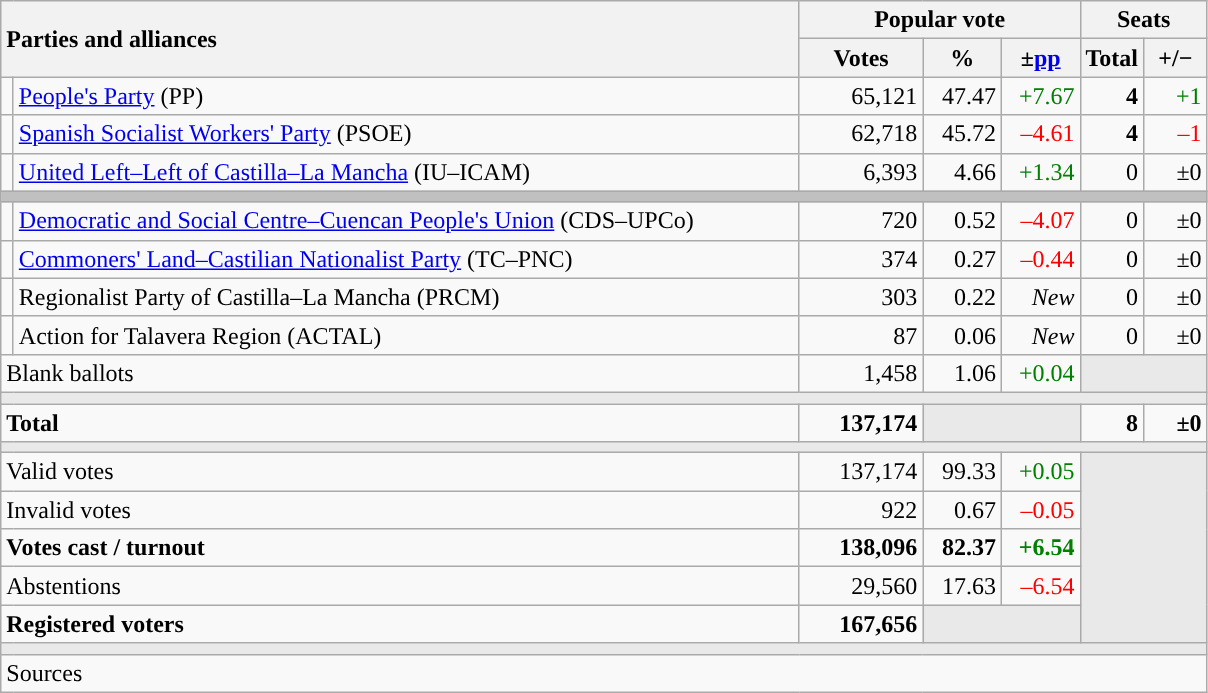<table class="wikitable" style="text-align:right;">
<tr>
<th style="text-align:left;" rowspan="2" colspan="2" width="525">Parties and alliances</th>
<th colspan="3">Popular vote</th>
<th colspan="2">Seats</th>
</tr>
<tr>
<th width="75">Votes</th>
<th width="45">%</th>
<th width="45">±<a href='#'>pp</a></th>
<th width="35">Total</th>
<th width="35">+/−</th>
</tr>
<tr>
<td width="1" style="color:inherit;background:"></td>
<td align="left"><a href='#'>People's Party</a> (PP)</td>
<td>65,121</td>
<td>47.47</td>
<td style="color:green;">+7.67</td>
<td><strong>4</strong></td>
<td style="color:green;">+1</td>
</tr>
<tr>
<td style="color:inherit;background:"></td>
<td align="left"><a href='#'>Spanish Socialist Workers' Party</a> (PSOE)</td>
<td>62,718</td>
<td>45.72</td>
<td style="color:red;">–4.61</td>
<td><strong>4</strong></td>
<td style="color:red;">–1</td>
</tr>
<tr>
<td style="color:inherit;background:"></td>
<td align="left"><a href='#'>United Left–Left of Castilla–La Mancha</a> (IU–ICAM)</td>
<td>6,393</td>
<td>4.66</td>
<td style="color:green;">+1.34</td>
<td>0</td>
<td>±0</td>
</tr>
<tr>
<td colspan="7" bgcolor="#C0C0C0"></td>
</tr>
<tr>
<td style="color:inherit;background:"></td>
<td align="left"><a href='#'>Democratic and Social Centre–Cuencan People's Union</a> (CDS–UPCo)</td>
<td>720</td>
<td>0.52</td>
<td style="color:red;">–4.07</td>
<td>0</td>
<td>±0</td>
</tr>
<tr>
<td style="color:inherit;background:"></td>
<td align="left"><a href='#'>Commoners' Land–Castilian Nationalist Party</a> (TC–PNC)</td>
<td>374</td>
<td>0.27</td>
<td style="color:red;">–0.44</td>
<td>0</td>
<td>±0</td>
</tr>
<tr>
<td style="color:inherit;background:"></td>
<td align="left">Regionalist Party of Castilla–La Mancha (PRCM)</td>
<td>303</td>
<td>0.22</td>
<td><em>New</em></td>
<td>0</td>
<td>±0</td>
</tr>
<tr>
<td style="color:inherit;background:"></td>
<td align="left">Action for Talavera Region (ACTAL)</td>
<td>87</td>
<td>0.06</td>
<td><em>New</em></td>
<td>0</td>
<td>±0</td>
</tr>
<tr>
<td align="left" colspan="2">Blank ballots</td>
<td>1,458</td>
<td>1.06</td>
<td style="color:green;">+0.04</td>
<td bgcolor="#E9E9E9" colspan="2"></td>
</tr>
<tr>
<td colspan="7" bgcolor="#E9E9E9"></td>
</tr>
<tr style="font-weight:bold;">
<td align="left" colspan="2">Total</td>
<td>137,174</td>
<td bgcolor="#E9E9E9" colspan="2"></td>
<td>8</td>
<td>±0</td>
</tr>
<tr>
<td colspan="7" bgcolor="#E9E9E9"></td>
</tr>
<tr>
<td align="left" colspan="2">Valid votes</td>
<td>137,174</td>
<td>99.33</td>
<td style="color:green;">+0.05</td>
<td bgcolor="#E9E9E9" colspan="2" rowspan="5"></td>
</tr>
<tr>
<td align="left" colspan="2">Invalid votes</td>
<td>922</td>
<td>0.67</td>
<td style="color:red;">–0.05</td>
</tr>
<tr style="font-weight:bold;">
<td align="left" colspan="2">Votes cast / turnout</td>
<td>138,096</td>
<td>82.37</td>
<td style="color:green;">+6.54</td>
</tr>
<tr>
<td align="left" colspan="2">Abstentions</td>
<td>29,560</td>
<td>17.63</td>
<td style="color:red;">–6.54</td>
</tr>
<tr style="font-weight:bold;">
<td align="left" colspan="2">Registered voters</td>
<td>167,656</td>
<td bgcolor="#E9E9E9" colspan="2"></td>
</tr>
<tr>
<td colspan="7" bgcolor="#E9E9E9"></td>
</tr>
<tr>
<td align="left" colspan="7">Sources</td>
</tr>
</table>
